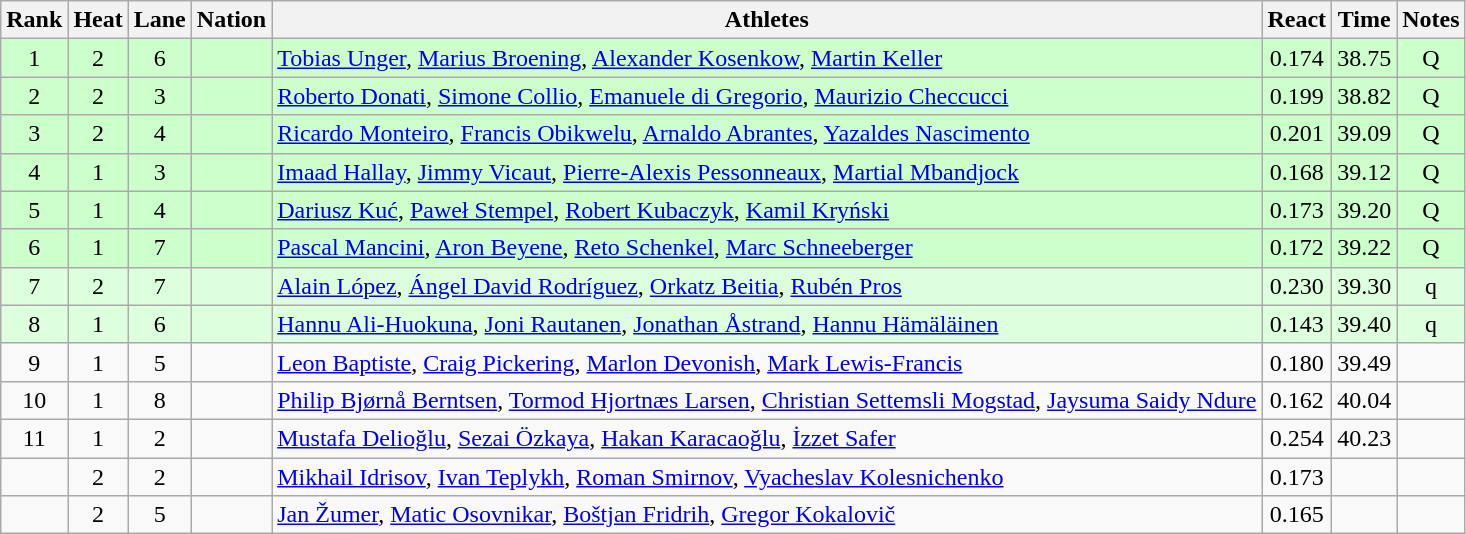<table class="wikitable sortable" style="text-align:center">
<tr>
<th>Rank</th>
<th>Heat</th>
<th>Lane</th>
<th>Nation</th>
<th>Athletes</th>
<th>React</th>
<th>Time</th>
<th>Notes</th>
</tr>
<tr bgcolor=ccffcc>
<td>1</td>
<td>2</td>
<td>6</td>
<td align=left></td>
<td align=left><a href='#'>Tobias Unger</a>, <a href='#'>Marius Broening</a>, <a href='#'>Alexander Kosenkow</a>, <a href='#'>Martin Keller</a></td>
<td>0.174</td>
<td>38.75</td>
<td>Q</td>
</tr>
<tr bgcolor=ccffcc>
<td>2</td>
<td>2</td>
<td>3</td>
<td align=left></td>
<td align=left><a href='#'>Roberto Donati</a>, <a href='#'>Simone Collio</a>, <a href='#'>Emanuele di Gregorio</a>, <a href='#'>Maurizio Checcucci</a></td>
<td>0.199</td>
<td>38.82</td>
<td>Q</td>
</tr>
<tr bgcolor=ccffcc>
<td>3</td>
<td>2</td>
<td>4</td>
<td align=left></td>
<td align=left><a href='#'>Ricardo Monteiro</a>, <a href='#'>Francis Obikwelu</a>, <a href='#'>Arnaldo Abrantes</a>, <a href='#'>Yazaldes Nascimento</a></td>
<td>0.201</td>
<td>39.09</td>
<td>Q</td>
</tr>
<tr bgcolor=ccffcc>
<td>4</td>
<td>1</td>
<td>3</td>
<td align=left></td>
<td align=left><a href='#'>Imaad Hallay</a>, <a href='#'>Jimmy Vicaut</a>, <a href='#'>Pierre-Alexis Pessonneaux</a>, <a href='#'>Martial Mbandjock</a></td>
<td>0.168</td>
<td>39.12</td>
<td>Q</td>
</tr>
<tr bgcolor=ccffcc>
<td>5</td>
<td>1</td>
<td>4</td>
<td align=left></td>
<td align=left><a href='#'>Dariusz Kuć</a>, <a href='#'>Paweł Stempel</a>, <a href='#'>Robert Kubaczyk</a>, <a href='#'>Kamil Kryński</a></td>
<td>0.173</td>
<td>39.20</td>
<td>Q</td>
</tr>
<tr bgcolor=ccffcc>
<td>6</td>
<td>1</td>
<td>7</td>
<td align=left></td>
<td align=left><a href='#'>Pascal Mancini</a>, <a href='#'>Aron Beyene</a>, <a href='#'>Reto Schenkel</a>, <a href='#'>Marc Schneeberger</a></td>
<td>0.172</td>
<td>39.22</td>
<td>Q</td>
</tr>
<tr bgcolor=ddffdd>
<td>7</td>
<td>2</td>
<td>7</td>
<td align=left></td>
<td align=left><a href='#'>Alain López</a>, <a href='#'>Ángel David Rodríguez</a>, <a href='#'>Orkatz Beitia</a>, <a href='#'>Rubén Pros</a></td>
<td>0.230</td>
<td>39.30</td>
<td>q</td>
</tr>
<tr bgcolor=ddffdd>
<td>8</td>
<td>1</td>
<td>6</td>
<td align=left></td>
<td align=left><a href='#'>Hannu Ali-Huokuna</a>, <a href='#'>Joni Rautanen</a>, <a href='#'>Jonathan Åstrand</a>, <a href='#'>Hannu Hämäläinen</a></td>
<td>0.143</td>
<td>39.40</td>
<td>q</td>
</tr>
<tr>
<td>9</td>
<td>1</td>
<td>5</td>
<td align=left></td>
<td align=left><a href='#'>Leon Baptiste</a>, <a href='#'>Craig Pickering</a>, <a href='#'>Marlon Devonish</a>, <a href='#'>Mark Lewis-Francis</a></td>
<td>0.180</td>
<td>39.49</td>
<td></td>
</tr>
<tr>
<td>10</td>
<td>1</td>
<td>8</td>
<td align=left></td>
<td align=left><a href='#'>Philip Bjørnå Berntsen</a>, <a href='#'>Tormod Hjortnæs Larsen</a>, <a href='#'>Christian Settemsli Mogstad</a>, <a href='#'>Jaysuma Saidy Ndure</a></td>
<td>0.162</td>
<td>40.04</td>
<td></td>
</tr>
<tr>
<td>11</td>
<td>1</td>
<td>2</td>
<td align=left></td>
<td align=left><a href='#'>Mustafa Delioğlu</a>, <a href='#'>Sezai Özkaya</a>, <a href='#'>Hakan Karacaoğlu</a>, <a href='#'>İzzet Safer</a></td>
<td>0.254</td>
<td>40.23</td>
<td></td>
</tr>
<tr>
<td></td>
<td>2</td>
<td>2</td>
<td align=left></td>
<td align=left><a href='#'>Mikhail Idrisov</a>, <a href='#'>Ivan Teplykh</a>, <a href='#'>Roman Smirnov</a>, <a href='#'>Vyacheslav Kolesnichenko</a></td>
<td>0.173</td>
<td></td>
<td></td>
</tr>
<tr>
<td></td>
<td>2</td>
<td>5</td>
<td align=left></td>
<td align=left><a href='#'>Jan Žumer</a>, <a href='#'>Matic Osovnikar</a>, <a href='#'>Boštjan Fridrih</a>, <a href='#'>Gregor Kokalovič</a></td>
<td>0.165</td>
<td></td>
<td></td>
</tr>
</table>
